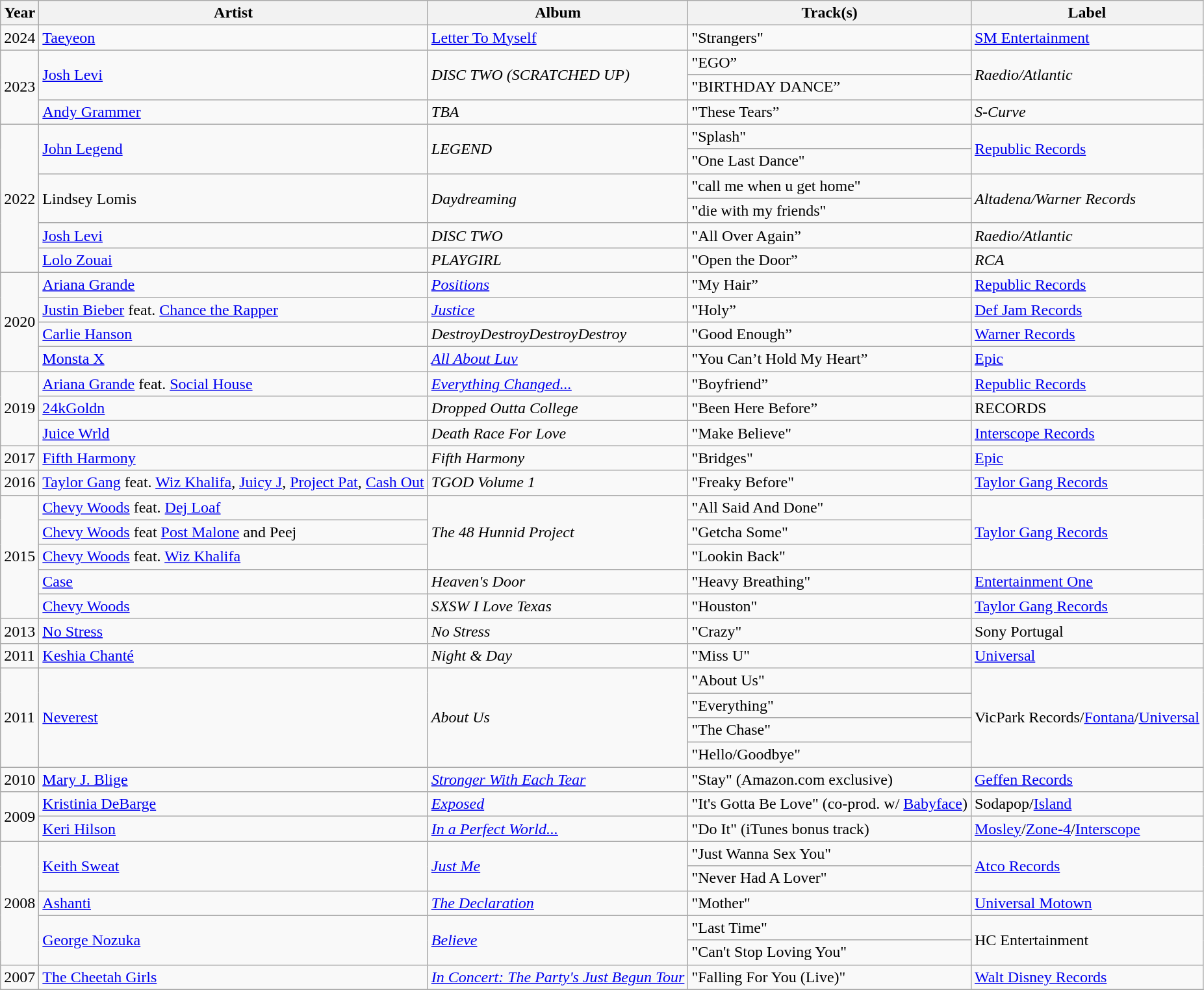<table class="wikitable sortable">
<tr>
<th>Year</th>
<th>Artist</th>
<th>Album</th>
<th>Track(s)</th>
<th>Label</th>
</tr>
<tr>
<td>2024</td>
<td><a href='#'>Taeyeon</a></td>
<td><a href='#'>Letter To Myself</a></td>
<td>"Strangers"</td>
<td><a href='#'>SM Entertainment</a></td>
</tr>
<tr>
<td rowspan=3>2023</td>
<td rowspan=2><a href='#'>Josh Levi</a></td>
<td rowspan=2><em>DISC TWO (SCRATCHED UP)</em></td>
<td>"EGO”</td>
<td rowspan=2><em>Raedio/Atlantic</em></td>
</tr>
<tr>
<td>"BIRTHDAY DANCE”</td>
</tr>
<tr>
<td><a href='#'>Andy Grammer</a></td>
<td><em>TBA</em></td>
<td>"These Tears”</td>
<td><em>S-Curve</em></td>
</tr>
<tr>
<td rowspan=6>2022</td>
<td rowspan=2><a href='#'>John Legend</a></td>
<td rowspan=2><em>LEGEND</em></td>
<td>"Splash"</td>
<td rowspan=2><a href='#'>Republic Records</a></td>
</tr>
<tr>
<td>"One Last Dance"</td>
</tr>
<tr>
<td rowspan=2>Lindsey Lomis</td>
<td rowspan=2><em>Daydreaming</em></td>
<td>"call me when u get home"</td>
<td rowspan=2><em>Altadena/Warner Records</em></td>
</tr>
<tr>
<td>"die with my friends"</td>
</tr>
<tr>
<td><a href='#'>Josh Levi</a></td>
<td><em>DISC TWO</em></td>
<td>"All Over Again”</td>
<td><em>Raedio/Atlantic</em></td>
</tr>
<tr>
<td><a href='#'>Lolo Zouai</a></td>
<td><em>PLAYGIRL</em></td>
<td>"Open the Door”</td>
<td><em>RCA</em></td>
</tr>
<tr>
<td rowspan=4>2020</td>
<td><a href='#'>Ariana Grande</a></td>
<td><em><a href='#'>Positions</a></em></td>
<td>"My Hair”</td>
<td><a href='#'>Republic Records</a></td>
</tr>
<tr>
<td><a href='#'>Justin Bieber</a> feat. <a href='#'>Chance the Rapper</a></td>
<td><em><a href='#'>Justice</a></em></td>
<td>"Holy”</td>
<td><a href='#'>Def Jam Records</a></td>
</tr>
<tr>
<td><a href='#'>Carlie Hanson</a></td>
<td><em>DestroyDestroyDestroyDestroy</em></td>
<td>"Good Enough”</td>
<td><a href='#'>Warner Records</a></td>
</tr>
<tr>
<td><a href='#'>Monsta X</a></td>
<td><em><a href='#'>All About Luv</a></em></td>
<td>"You Can’t Hold My Heart”</td>
<td><a href='#'>Epic</a></td>
</tr>
<tr>
<td rowspan=3>2019</td>
<td><a href='#'>Ariana Grande</a> feat. <a href='#'>Social House</a></td>
<td><em><a href='#'>Everything Changed...</a></em></td>
<td>"Boyfriend”</td>
<td><a href='#'>Republic Records</a></td>
</tr>
<tr>
<td><a href='#'>24kGoldn</a></td>
<td><em>Dropped Outta College</em></td>
<td>"Been Here Before”</td>
<td>RECORDS</td>
</tr>
<tr>
<td><a href='#'>Juice Wrld</a></td>
<td><em>Death Race For Love</em></td>
<td>"Make Believe"</td>
<td><a href='#'>Interscope Records</a></td>
</tr>
<tr>
<td>2017</td>
<td><a href='#'>Fifth Harmony</a></td>
<td><em>Fifth Harmony</em></td>
<td>"Bridges"</td>
<td><a href='#'>Epic</a></td>
</tr>
<tr>
<td>2016</td>
<td><a href='#'>Taylor Gang</a> feat. <a href='#'>Wiz Khalifa</a>, <a href='#'>Juicy J</a>, <a href='#'>Project Pat</a>, <a href='#'>Cash Out</a></td>
<td><em>TGOD Volume 1</em></td>
<td>"Freaky Before"</td>
<td><a href='#'>Taylor Gang Records</a></td>
</tr>
<tr>
<td rowspan=5>2015</td>
<td><a href='#'>Chevy Woods</a> feat. <a href='#'>Dej Loaf</a></td>
<td rowspan=3><em>The 48 Hunnid Project</em></td>
<td>"All Said And Done"</td>
<td rowspan=3><a href='#'>Taylor Gang Records</a></td>
</tr>
<tr>
<td><a href='#'>Chevy Woods</a> feat <a href='#'>Post Malone</a> and Peej</td>
<td>"Getcha Some"</td>
</tr>
<tr>
<td><a href='#'>Chevy Woods</a> feat. <a href='#'>Wiz Khalifa</a></td>
<td>"Lookin Back"</td>
</tr>
<tr>
<td><a href='#'>Case</a></td>
<td><em>Heaven's Door</em></td>
<td>"Heavy Breathing"</td>
<td><a href='#'>Entertainment One</a></td>
</tr>
<tr>
<td><a href='#'>Chevy Woods</a></td>
<td><em>SXSW I Love Texas</em></td>
<td>"Houston"</td>
<td><a href='#'>Taylor Gang Records</a></td>
</tr>
<tr>
<td>2013</td>
<td><a href='#'>No Stress</a></td>
<td><em>No Stress</em></td>
<td>"Crazy"</td>
<td>Sony Portugal</td>
</tr>
<tr>
<td>2011</td>
<td><a href='#'>Keshia Chanté</a></td>
<td><em>Night & Day</em></td>
<td>"Miss U"</td>
<td><a href='#'>Universal</a></td>
</tr>
<tr>
<td rowspan=4>2011</td>
<td rowspan=4><a href='#'>Neverest</a></td>
<td rowspan=4><em>About Us</em></td>
<td>"About Us"</td>
<td rowspan=4>VicPark Records/<a href='#'>Fontana</a>/<a href='#'>Universal</a></td>
</tr>
<tr>
<td>"Everything"</td>
</tr>
<tr>
<td>"The Chase"</td>
</tr>
<tr>
<td>"Hello/Goodbye"</td>
</tr>
<tr>
<td>2010</td>
<td><a href='#'>Mary J. Blige</a></td>
<td><em><a href='#'>Stronger With Each Tear</a></em></td>
<td>"Stay" (Amazon.com exclusive)</td>
<td><a href='#'>Geffen Records</a></td>
</tr>
<tr>
<td rowspan=2>2009</td>
<td><a href='#'>Kristinia DeBarge</a></td>
<td><em><a href='#'>Exposed</a></em></td>
<td>"It's Gotta Be Love" (co-prod. w/ <a href='#'>Babyface</a>)</td>
<td>Sodapop/<a href='#'>Island</a></td>
</tr>
<tr>
<td><a href='#'>Keri Hilson</a></td>
<td><em><a href='#'>In a Perfect World...</a></em></td>
<td>"Do It" (iTunes bonus track)</td>
<td><a href='#'>Mosley</a>/<a href='#'>Zone-4</a>/<a href='#'>Interscope</a></td>
</tr>
<tr>
<td rowspan=5>2008</td>
<td rowspan=2><a href='#'>Keith Sweat</a></td>
<td rowspan=2><em><a href='#'>Just Me</a></em></td>
<td>"Just Wanna Sex You"</td>
<td rowspan=2><a href='#'>Atco Records</a></td>
</tr>
<tr>
<td>"Never Had A Lover"</td>
</tr>
<tr>
<td><a href='#'>Ashanti</a></td>
<td><em><a href='#'>The Declaration</a></em></td>
<td>"Mother"</td>
<td><a href='#'>Universal Motown</a></td>
</tr>
<tr>
<td rowspan=2><a href='#'>George Nozuka</a></td>
<td rowspan=2><em><a href='#'>Believe</a></em></td>
<td>"Last Time"</td>
<td rowspan=2>HC Entertainment</td>
</tr>
<tr>
<td>"Can't Stop Loving You"</td>
</tr>
<tr>
<td>2007</td>
<td><a href='#'>The Cheetah Girls</a></td>
<td><em><a href='#'>In Concert: The Party's Just Begun Tour</a></em></td>
<td>"Falling For You (Live)"</td>
<td><a href='#'>Walt Disney Records</a></td>
</tr>
<tr>
</tr>
</table>
